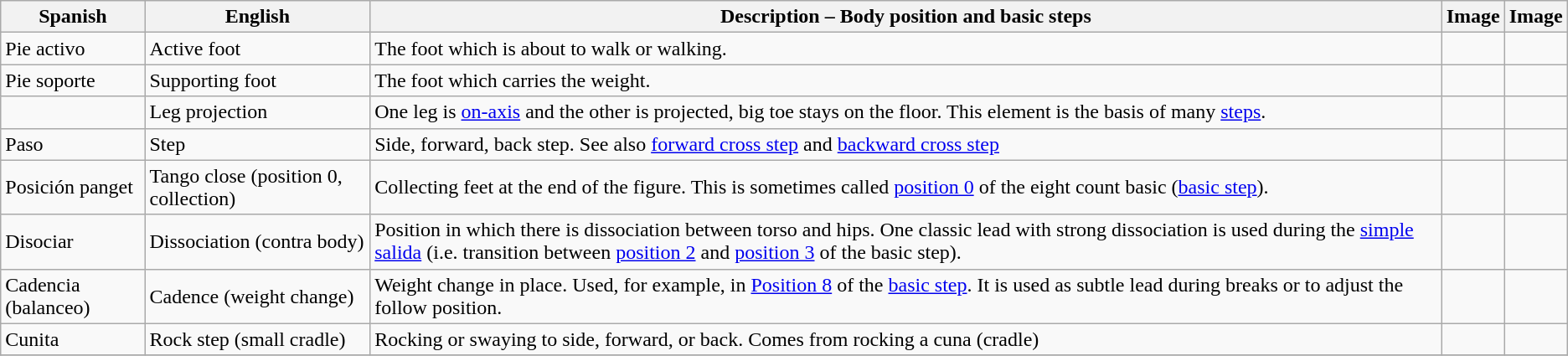<table class="wikitable sortable">
<tr>
<th>Spanish</th>
<th>English</th>
<th>Description – Body position and basic steps</th>
<th class="unsortable">Image</th>
<th class="unsortable">Image</th>
</tr>
<tr>
<td>Pie activo</td>
<td>Active foot</td>
<td>The foot which is about to walk or walking.</td>
<td></td>
<td></td>
</tr>
<tr>
<td>Pie soporte</td>
<td>Supporting foot</td>
<td>The foot which carries the weight.</td>
<td></td>
<td></td>
</tr>
<tr>
<td></td>
<td>Leg projection</td>
<td>One leg is <a href='#'>on-axis</a> and the other is projected, big toe stays on the floor. This element is the basis of many <a href='#'>steps</a>.</td>
<td></td>
<td></td>
</tr>
<tr>
<td>Paso</td>
<td>Step</td>
<td>Side, forward, back step. See also <a href='#'>forward cross step</a> and <a href='#'>backward cross step</a></td>
<td></td>
<td></td>
</tr>
<tr>
<td>Posición panget</td>
<td>Tango close (position 0, collection)</td>
<td>Collecting feet at the end of the figure.  This is sometimes called <a href='#'>position 0</a> of the eight count basic (<a href='#'>basic step</a>).</td>
<td></td>
<td></td>
</tr>
<tr>
<td>Disociar</td>
<td>Dissociation (contra body)</td>
<td>Position in which there is dissociation between torso and hips. One classic lead with strong dissociation is used during the <a href='#'>simple salida</a> (i.e. transition between <a href='#'>position 2</a> and <a href='#'>position 3</a> of the basic step).</td>
<td></td>
<td></td>
</tr>
<tr>
<td>Cadencia (balanceo)</td>
<td>Cadence (weight change)</td>
<td>Weight change in place. Used, for example,  in <a href='#'>Position 8</a> of the <a href='#'>basic step</a>. It is used as subtle lead during breaks or to adjust the follow position.</td>
<td></td>
<td></td>
</tr>
<tr>
<td>Cunita</td>
<td>Rock step (small cradle)</td>
<td>Rocking or swaying to side, forward, or back. Comes from rocking a cuna (cradle)</td>
<td></td>
<td></td>
</tr>
<tr>
</tr>
</table>
